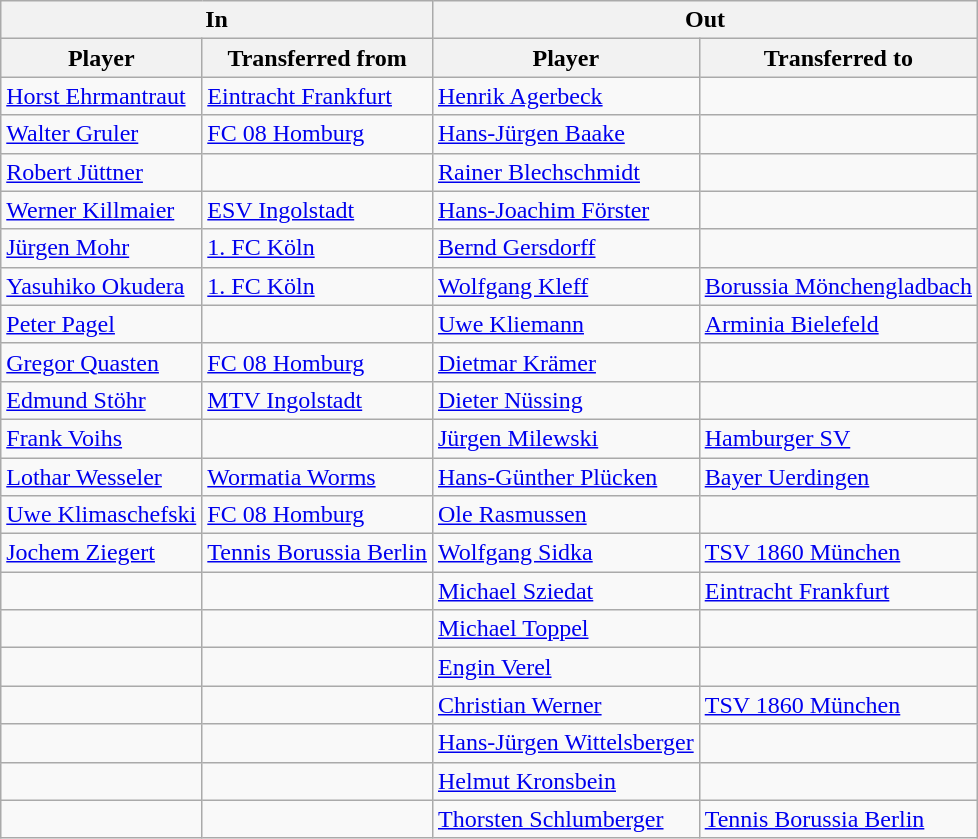<table class="wikitable">
<tr>
<th colspan="2">In</th>
<th colspan="2">Out</th>
</tr>
<tr>
<th>Player</th>
<th>Transferred from</th>
<th>Player</th>
<th>Transferred to</th>
</tr>
<tr>
<td><a href='#'>Horst Ehrmantraut</a></td>
<td><a href='#'>Eintracht Frankfurt</a></td>
<td><a href='#'>Henrik Agerbeck</a></td>
<td></td>
</tr>
<tr>
<td><a href='#'>Walter Gruler</a></td>
<td><a href='#'>FC 08 Homburg</a></td>
<td><a href='#'>Hans-Jürgen Baake</a></td>
<td></td>
</tr>
<tr>
<td><a href='#'>Robert Jüttner</a></td>
<td></td>
<td><a href='#'>Rainer Blechschmidt</a></td>
<td></td>
</tr>
<tr>
<td><a href='#'>Werner Killmaier</a></td>
<td><a href='#'>ESV Ingolstadt</a></td>
<td><a href='#'>Hans-Joachim Förster</a></td>
<td></td>
</tr>
<tr>
<td><a href='#'>Jürgen Mohr</a></td>
<td><a href='#'>1. FC Köln</a></td>
<td><a href='#'>Bernd Gersdorff</a></td>
<td></td>
</tr>
<tr>
<td><a href='#'>Yasuhiko Okudera</a></td>
<td><a href='#'>1. FC Köln</a></td>
<td><a href='#'>Wolfgang Kleff</a></td>
<td><a href='#'>Borussia Mönchengladbach</a></td>
</tr>
<tr>
<td><a href='#'>Peter Pagel</a></td>
<td></td>
<td><a href='#'>Uwe Kliemann</a></td>
<td><a href='#'>Arminia Bielefeld</a></td>
</tr>
<tr>
<td><a href='#'>Gregor Quasten</a></td>
<td><a href='#'>FC 08 Homburg</a></td>
<td><a href='#'>Dietmar Krämer</a></td>
<td></td>
</tr>
<tr>
<td><a href='#'>Edmund Stöhr</a></td>
<td><a href='#'>MTV Ingolstadt</a></td>
<td><a href='#'>Dieter Nüssing</a></td>
<td></td>
</tr>
<tr>
<td><a href='#'>Frank Voihs</a></td>
<td></td>
<td><a href='#'>Jürgen Milewski</a></td>
<td><a href='#'>Hamburger SV</a></td>
</tr>
<tr>
<td><a href='#'>Lothar Wesseler</a></td>
<td><a href='#'>Wormatia Worms</a></td>
<td><a href='#'>Hans-Günther Plücken</a></td>
<td><a href='#'>Bayer Uerdingen</a></td>
</tr>
<tr>
<td><a href='#'>Uwe Klimaschefski</a></td>
<td><a href='#'>FC 08 Homburg</a></td>
<td><a href='#'>Ole Rasmussen</a></td>
<td></td>
</tr>
<tr>
<td><a href='#'>Jochem Ziegert</a></td>
<td><a href='#'>Tennis Borussia Berlin</a></td>
<td><a href='#'>Wolfgang Sidka</a></td>
<td><a href='#'>TSV 1860 München</a></td>
</tr>
<tr>
<td></td>
<td></td>
<td><a href='#'>Michael Sziedat</a></td>
<td><a href='#'>Eintracht Frankfurt</a></td>
</tr>
<tr>
<td></td>
<td></td>
<td><a href='#'>Michael Toppel</a></td>
<td></td>
</tr>
<tr>
<td></td>
<td></td>
<td><a href='#'>Engin Verel</a></td>
<td></td>
</tr>
<tr>
<td></td>
<td></td>
<td><a href='#'>Christian Werner</a></td>
<td><a href='#'>TSV 1860 München</a></td>
</tr>
<tr>
<td></td>
<td></td>
<td><a href='#'>Hans-Jürgen Wittelsberger</a></td>
<td></td>
</tr>
<tr>
<td></td>
<td></td>
<td><a href='#'>Helmut Kronsbein</a></td>
<td></td>
</tr>
<tr>
<td></td>
<td></td>
<td><a href='#'>Thorsten Schlumberger</a></td>
<td><a href='#'>Tennis Borussia Berlin</a></td>
</tr>
</table>
